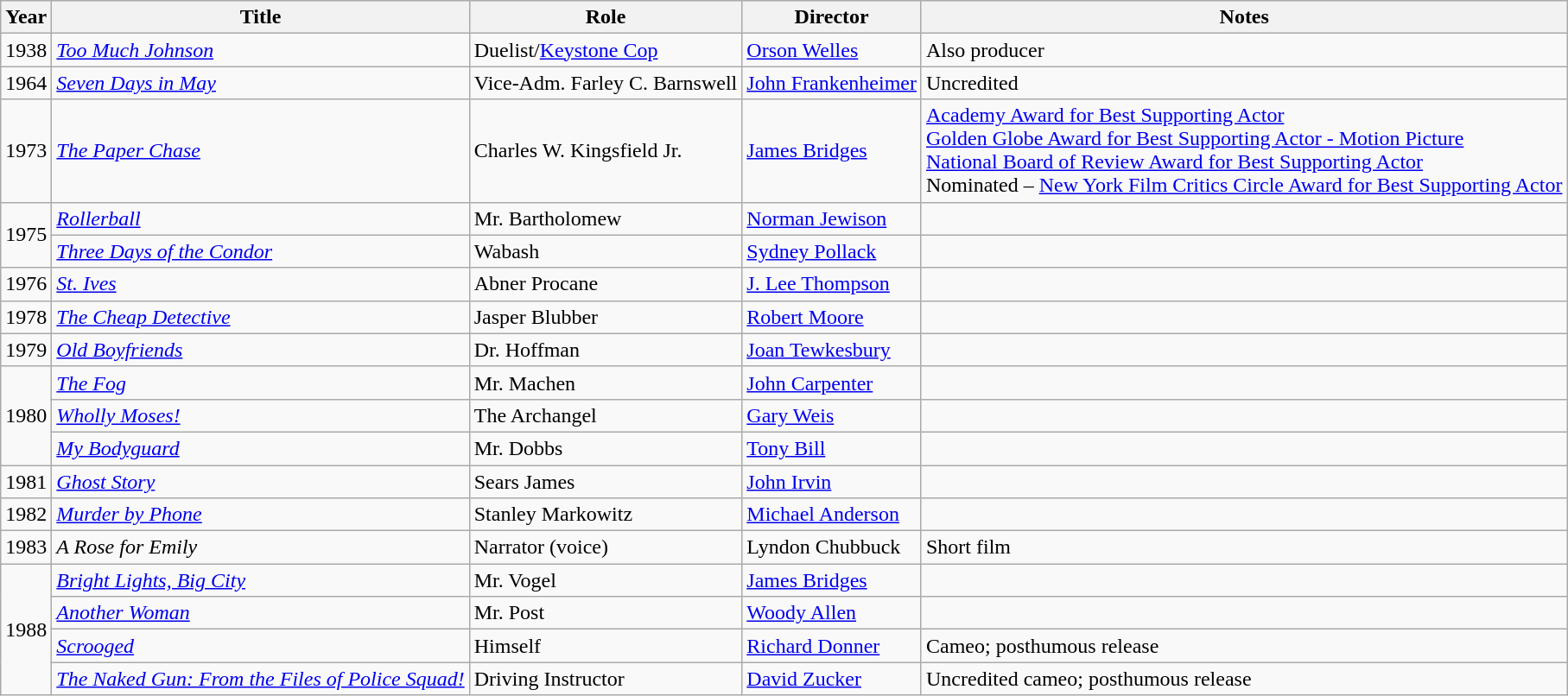<table class="wikitable sortable">
<tr>
<th>Year</th>
<th>Title</th>
<th>Role</th>
<th>Director</th>
<th>Notes</th>
</tr>
<tr>
<td>1938</td>
<td><em><a href='#'>Too Much Johnson</a></em></td>
<td>Duelist/<a href='#'>Keystone Cop</a></td>
<td><a href='#'>Orson Welles</a></td>
<td>Also producer</td>
</tr>
<tr>
<td>1964</td>
<td><em><a href='#'>Seven Days in May</a></em></td>
<td>Vice-Adm. Farley C. Barnswell</td>
<td><a href='#'>John Frankenheimer</a></td>
<td>Uncredited</td>
</tr>
<tr>
<td>1973</td>
<td><em><a href='#'>The Paper Chase</a></em></td>
<td>Charles W. Kingsfield Jr.</td>
<td><a href='#'>James Bridges</a></td>
<td><a href='#'>Academy Award for Best Supporting Actor</a><br><a href='#'>Golden Globe Award for Best Supporting Actor - Motion Picture</a><br><a href='#'>National Board of Review Award for Best Supporting Actor</a><br>Nominated – <a href='#'>New York Film Critics Circle Award for Best Supporting Actor</a> </td>
</tr>
<tr>
<td rowspan="2">1975</td>
<td><em><a href='#'>Rollerball</a></em></td>
<td>Mr. Bartholomew</td>
<td><a href='#'>Norman Jewison</a></td>
<td></td>
</tr>
<tr>
<td><em><a href='#'>Three Days of the Condor</a></em></td>
<td>Wabash</td>
<td><a href='#'>Sydney Pollack</a></td>
<td></td>
</tr>
<tr>
<td>1976</td>
<td><em><a href='#'>St. Ives</a></em></td>
<td>Abner Procane</td>
<td><a href='#'>J. Lee Thompson</a></td>
<td></td>
</tr>
<tr>
<td>1978</td>
<td><em><a href='#'>The Cheap Detective</a></em></td>
<td>Jasper Blubber</td>
<td><a href='#'>Robert Moore</a></td>
<td></td>
</tr>
<tr>
<td>1979</td>
<td><em><a href='#'>Old Boyfriends</a></em></td>
<td>Dr. Hoffman</td>
<td><a href='#'>Joan Tewkesbury</a></td>
<td></td>
</tr>
<tr>
<td rowspan="3">1980</td>
<td><em><a href='#'>The Fog</a></em></td>
<td>Mr. Machen</td>
<td><a href='#'>John Carpenter</a></td>
<td></td>
</tr>
<tr>
<td><em><a href='#'>Wholly Moses!</a></em></td>
<td>The Archangel</td>
<td><a href='#'>Gary Weis</a></td>
<td></td>
</tr>
<tr>
<td><em><a href='#'>My Bodyguard</a></em></td>
<td>Mr. Dobbs</td>
<td><a href='#'>Tony Bill</a></td>
<td></td>
</tr>
<tr>
<td>1981</td>
<td><em><a href='#'>Ghost Story</a></em></td>
<td>Sears James</td>
<td><a href='#'>John Irvin</a></td>
<td></td>
</tr>
<tr>
<td>1982</td>
<td><em><a href='#'>Murder by Phone</a></em></td>
<td>Stanley Markowitz</td>
<td><a href='#'>Michael Anderson</a></td>
<td></td>
</tr>
<tr>
<td>1983</td>
<td><em>A Rose for Emily</em></td>
<td>Narrator (voice)</td>
<td>Lyndon Chubbuck</td>
<td>Short film</td>
</tr>
<tr>
<td rowspan="4">1988</td>
<td><em><a href='#'>Bright Lights, Big City</a></em></td>
<td>Mr. Vogel</td>
<td><a href='#'>James Bridges</a></td>
<td></td>
</tr>
<tr>
<td><em><a href='#'>Another Woman</a></em></td>
<td>Mr. Post</td>
<td><a href='#'>Woody Allen</a></td>
<td></td>
</tr>
<tr>
<td><em><a href='#'>Scrooged</a></em></td>
<td>Himself</td>
<td><a href='#'>Richard Donner</a></td>
<td>Cameo; posthumous release</td>
</tr>
<tr>
<td><em><a href='#'>The Naked Gun: From the Files of Police Squad!</a></em></td>
<td>Driving Instructor</td>
<td><a href='#'>David Zucker</a></td>
<td>Uncredited cameo; posthumous release</td>
</tr>
</table>
